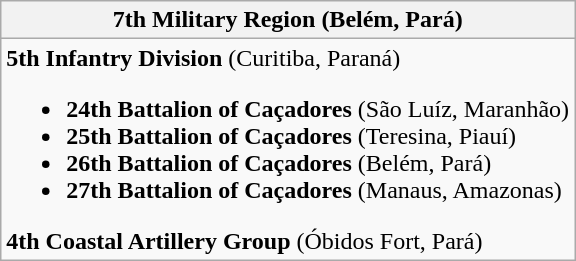<table class="wikitable mw-collapsible mw-collapsed">
<tr>
<th><strong>7th Military Region</strong> (Belém, Pará)</th>
</tr>
<tr>
<td><strong>5th Infantry Division</strong> (Curitiba, Paraná)<br><ul><li><strong>24th Battalion of Caçadores</strong> (São Luíz, Maranhão)</li><li><strong>25th Battalion of Caçadores</strong> (Teresina, Piauí)</li><li><strong>26th Battalion of Caçadores</strong> (Belém, Pará)</li><li><strong>27th Battalion of Caçadores</strong> (Manaus, Amazonas)</li></ul><strong>4th Coastal Artillery Group</strong> (Óbidos Fort, Pará)</td>
</tr>
</table>
